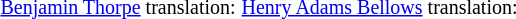<table>
<tr>
<td><br><small><a href='#'>Benjamin Thorpe</a> translation:</small></td>
<td><br><small><a href='#'>Henry Adams Bellows</a> translation:</small></td>
<td></td>
</tr>
</table>
